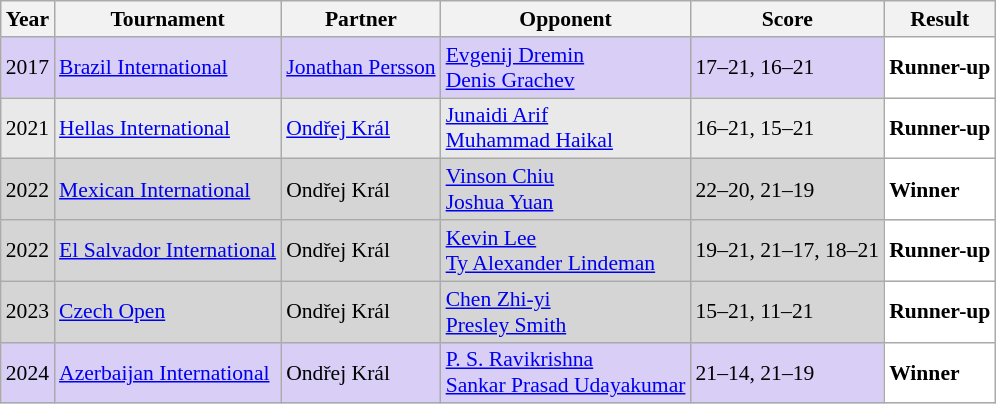<table class="sortable wikitable" style="font-size: 90%;">
<tr>
<th>Year</th>
<th>Tournament</th>
<th>Partner</th>
<th>Opponent</th>
<th>Score</th>
<th>Result</th>
</tr>
<tr style="background:#D8CEF6">
<td align="center">2017</td>
<td align="left"><a href='#'>Brazil International</a></td>
<td align="left"> <a href='#'>Jonathan Persson</a></td>
<td align="left"> <a href='#'>Evgenij Dremin</a><br> <a href='#'>Denis Grachev</a></td>
<td align="left">17–21, 16–21</td>
<td style="text-align:left; background:white"> <strong>Runner-up</strong></td>
</tr>
<tr style="background:#E9E9E9">
<td align="center">2021</td>
<td align="left"><a href='#'>Hellas International</a></td>
<td align="left"> <a href='#'>Ondřej Král</a></td>
<td align="left"> <a href='#'>Junaidi Arif</a><br> <a href='#'>Muhammad Haikal</a></td>
<td align="left">16–21, 15–21</td>
<td style="text-align:left; background:white"> <strong>Runner-up</strong></td>
</tr>
<tr style="background:#D5D5D5">
<td align="center">2022</td>
<td align="left"><a href='#'>Mexican International</a></td>
<td align="left"> Ondřej Král</td>
<td align="left"> <a href='#'>Vinson Chiu</a><br> <a href='#'>Joshua Yuan</a></td>
<td align="left">22–20, 21–19</td>
<td style="text-align:left; background:white"> <strong>Winner</strong></td>
</tr>
<tr style="background:#D5D5D5">
<td align="center">2022</td>
<td align="left"><a href='#'>El Salvador International</a></td>
<td align="left"> Ondřej Král</td>
<td align="left"> <a href='#'>Kevin Lee</a><br> <a href='#'>Ty Alexander Lindeman</a></td>
<td align="left">19–21, 21–17, 18–21</td>
<td style="text-align:left; background:white"> <strong>Runner-up</strong></td>
</tr>
<tr style="background:#D5D5D5">
<td align="center">2023</td>
<td align="left"><a href='#'>Czech Open</a></td>
<td align="left"> Ondřej Král</td>
<td align="left"> <a href='#'>Chen Zhi-yi</a><br> <a href='#'>Presley Smith</a></td>
<td align="left">15–21, 11–21</td>
<td style="text-align:left; background:white"> <strong>Runner-up</strong></td>
</tr>
<tr style="background:#D8CEF6">
<td align="center">2024</td>
<td align="left"><a href='#'>Azerbaijan International</a></td>
<td align="left"> Ondřej Král</td>
<td align="left"> <a href='#'>P. S. Ravikrishna</a><br> <a href='#'>Sankar Prasad Udayakumar</a></td>
<td align="left">21–14, 21–19</td>
<td style="text-align:left; background:white"> <strong>Winner</strong></td>
</tr>
</table>
